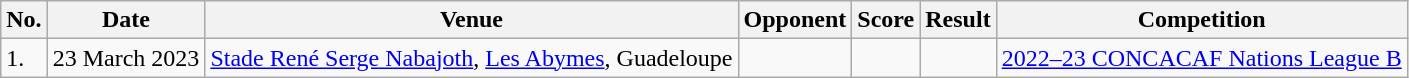<table class="wikitable" style="font-size:100%;">
<tr>
<th>No.</th>
<th>Date</th>
<th>Venue</th>
<th>Opponent</th>
<th>Score</th>
<th>Result</th>
<th>Competition</th>
</tr>
<tr>
<td>1.</td>
<td>23 March 2023</td>
<td><a href='#'>Stade René Serge Nabajoth</a>, <a href='#'>Les Abymes</a>, Guadeloupe</td>
<td></td>
<td></td>
<td></td>
<td><a href='#'>2022–23 CONCACAF Nations League B</a></td>
</tr>
</table>
